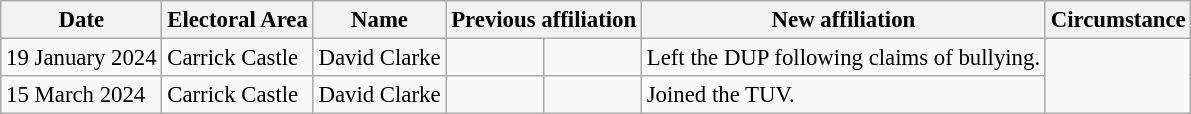<table class="wikitable" style="font-size: 95%">
<tr>
<th>Date</th>
<th>Electoral Area</th>
<th>Name</th>
<th colspan="2">Previous affiliation</th>
<th colspan="2">New affiliation</th>
<th>Circumstance</th>
</tr>
<tr>
<td>19 January 2024</td>
<td>Carrick Castle</td>
<td>David Clarke</td>
<td></td>
<td></td>
<td>Left the DUP following claims of bullying.</td>
</tr>
<tr>
<td>15 March 2024</td>
<td>Carrick Castle</td>
<td>David Clarke</td>
<td></td>
<td></td>
<td>Joined the TUV.</td>
</tr>
</table>
